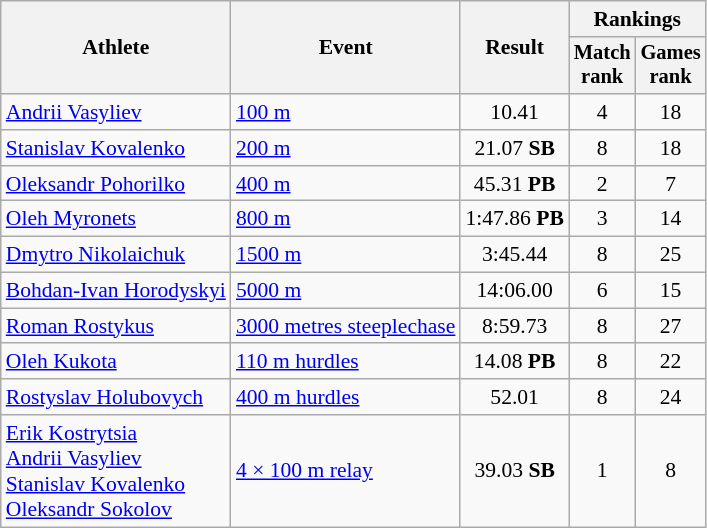<table class=wikitable style=font-size:90%;text-align:center>
<tr>
<th rowspan=2>Athlete</th>
<th rowspan=2>Event</th>
<th rowspan=2>Result</th>
<th colspan=2>Rankings</th>
</tr>
<tr style=font-size:95%>
<th>Match<br>rank</th>
<th>Games<br>rank</th>
</tr>
<tr>
<td align=left><a href='#'>Andrii Vasyliev</a></td>
<td align=left><a href='#'>100 m</a></td>
<td>10.41</td>
<td>4</td>
<td>18</td>
</tr>
<tr>
<td align=left><a href='#'>Stanislav Kovalenko</a></td>
<td align=left><a href='#'>200 m</a></td>
<td>21.07 <strong>SB</strong></td>
<td>8</td>
<td>18</td>
</tr>
<tr>
<td align=left><a href='#'>Oleksandr Pohorilko</a></td>
<td align=left><a href='#'>400 m</a></td>
<td>45.31 <strong>PB</strong></td>
<td>2</td>
<td>7</td>
</tr>
<tr>
<td align=left><a href='#'>Oleh Myronets</a></td>
<td align=left><a href='#'>800 m</a></td>
<td>1:47.86 <strong>PB</strong></td>
<td>3</td>
<td>14</td>
</tr>
<tr>
<td align=left><a href='#'>Dmytro Nikolaichuk</a></td>
<td align=left><a href='#'>1500 m</a></td>
<td>3:45.44</td>
<td>8</td>
<td>25</td>
</tr>
<tr>
<td align=left><a href='#'>Bohdan-Ivan Horodyskyi</a></td>
<td align=left><a href='#'>5000 m</a></td>
<td>14:06.00</td>
<td>6</td>
<td>15</td>
</tr>
<tr>
<td align=left><a href='#'>Roman Rostykus</a></td>
<td align=left><a href='#'>3000 metres steeplechase</a></td>
<td>8:59.73</td>
<td>8</td>
<td>27</td>
</tr>
<tr>
<td align=left><a href='#'>Oleh Kukota</a></td>
<td align=left><a href='#'>110 m hurdles</a></td>
<td>14.08 <strong>PB</strong></td>
<td>8</td>
<td>22</td>
</tr>
<tr>
<td align=left><a href='#'>Rostyslav Holubovych</a></td>
<td align=left><a href='#'>400 m hurdles</a></td>
<td>52.01</td>
<td>8</td>
<td>24</td>
</tr>
<tr>
<td align=left><a href='#'>Erik Kostrytsia</a><br><a href='#'>Andrii Vasyliev</a><br><a href='#'>Stanislav Kovalenko</a><br><a href='#'>Oleksandr Sokolov</a></td>
<td align=left><a href='#'>4 × 100 m relay</a></td>
<td>39.03 <strong>SB</strong></td>
<td>1</td>
<td>8</td>
</tr>
</table>
